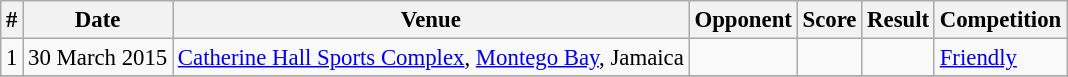<table class="wikitable" style="font-size:95%;">
<tr>
<th>#</th>
<th>Date</th>
<th>Venue</th>
<th>Opponent</th>
<th>Score</th>
<th>Result</th>
<th>Competition</th>
</tr>
<tr>
<td>1</td>
<td>30 March 2015</td>
<td><a href='#'>Catherine Hall Sports Complex</a>, <a href='#'>Montego Bay</a>, Jamaica</td>
<td></td>
<td></td>
<td></td>
<td><a href='#'>Friendly</a></td>
</tr>
<tr>
</tr>
</table>
